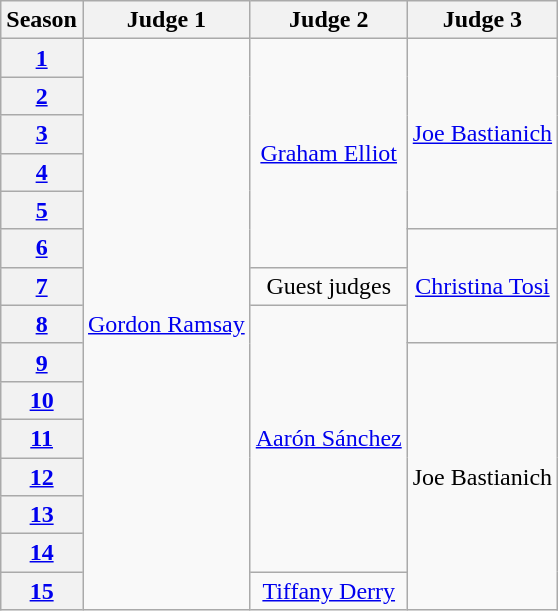<table class="wikitable" style="text-align:center;">
<tr>
<th scope="col">Season</th>
<th scope="col">Judge 1</th>
<th scope="col">Judge 2</th>
<th scope="col">Judge 3</th>
</tr>
<tr>
<th scope="row"><a href='#'>1</a></th>
<td rowspan="15"><a href='#'>Gordon Ramsay</a></td>
<td rowspan="6"><a href='#'>Graham Elliot</a></td>
<td rowspan="5"><a href='#'>Joe Bastianich</a></td>
</tr>
<tr>
<th scope="row"><a href='#'>2</a></th>
</tr>
<tr>
<th scope="row"><a href='#'>3</a></th>
</tr>
<tr>
<th scope="row"><a href='#'>4</a></th>
</tr>
<tr>
<th scope="row"><a href='#'>5</a></th>
</tr>
<tr>
<th scope="row"><a href='#'>6</a></th>
<td rowspan="3"><a href='#'>Christina Tosi</a></td>
</tr>
<tr>
<th scope="row"><a href='#'>7</a></th>
<td>Guest judges</td>
</tr>
<tr>
<th scope="row"><a href='#'>8</a></th>
<td rowspan="7"><a href='#'>Aarón Sánchez</a></td>
</tr>
<tr>
<th scope="row"><a href='#'>9</a></th>
<td rowspan="7">Joe Bastianich</td>
</tr>
<tr>
<th scope="row"><a href='#'>10</a></th>
</tr>
<tr>
<th scope="row"><a href='#'>11</a></th>
</tr>
<tr>
<th scope="row"><a href='#'>12</a></th>
</tr>
<tr>
<th scope="row"><a href='#'>13</a></th>
</tr>
<tr>
<th scope="row"><a href='#'>14</a></th>
</tr>
<tr>
<th scope="row"><a href='#'>15</a></th>
<td><a href='#'>Tiffany Derry</a></td>
</tr>
</table>
